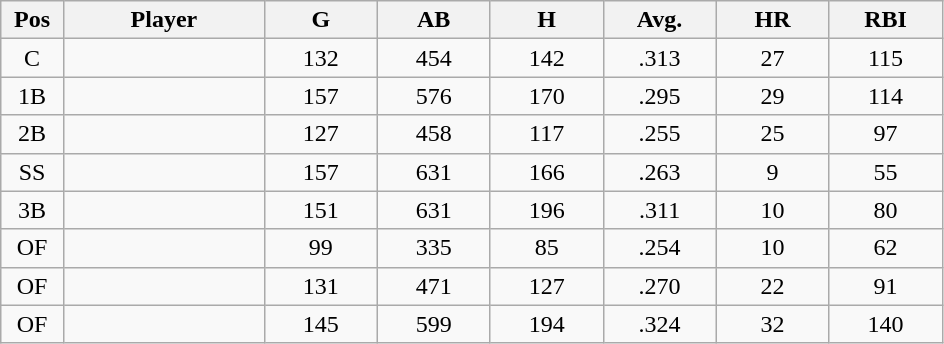<table class="wikitable sortable">
<tr>
<th bgcolor="#DDDDFF" width="5%">Pos</th>
<th bgcolor="#DDDDFF" width="16%">Player</th>
<th bgcolor="#DDDDFF" width="9%">G</th>
<th bgcolor="#DDDDFF" width="9%">AB</th>
<th bgcolor="#DDDDFF" width="9%">H</th>
<th bgcolor="#DDDDFF" width="9%">Avg.</th>
<th bgcolor="#DDDDFF" width="9%">HR</th>
<th bgcolor="#DDDDFF" width="9%">RBI</th>
</tr>
<tr align="center">
<td>C</td>
<td></td>
<td>132</td>
<td>454</td>
<td>142</td>
<td>.313</td>
<td>27</td>
<td>115</td>
</tr>
<tr align="center">
<td>1B</td>
<td></td>
<td>157</td>
<td>576</td>
<td>170</td>
<td>.295</td>
<td>29</td>
<td>114</td>
</tr>
<tr align="center">
<td>2B</td>
<td></td>
<td>127</td>
<td>458</td>
<td>117</td>
<td>.255</td>
<td>25</td>
<td>97</td>
</tr>
<tr align="center">
<td>SS</td>
<td></td>
<td>157</td>
<td>631</td>
<td>166</td>
<td>.263</td>
<td>9</td>
<td>55</td>
</tr>
<tr align="center">
<td>3B</td>
<td></td>
<td>151</td>
<td>631</td>
<td>196</td>
<td>.311</td>
<td>10</td>
<td>80</td>
</tr>
<tr align="center">
<td>OF</td>
<td></td>
<td>99</td>
<td>335</td>
<td>85</td>
<td>.254</td>
<td>10</td>
<td>62</td>
</tr>
<tr align="center">
<td>OF</td>
<td></td>
<td>131</td>
<td>471</td>
<td>127</td>
<td>.270</td>
<td>22</td>
<td>91</td>
</tr>
<tr align="center">
<td>OF</td>
<td></td>
<td>145</td>
<td>599</td>
<td>194</td>
<td>.324</td>
<td>32</td>
<td>140</td>
</tr>
</table>
